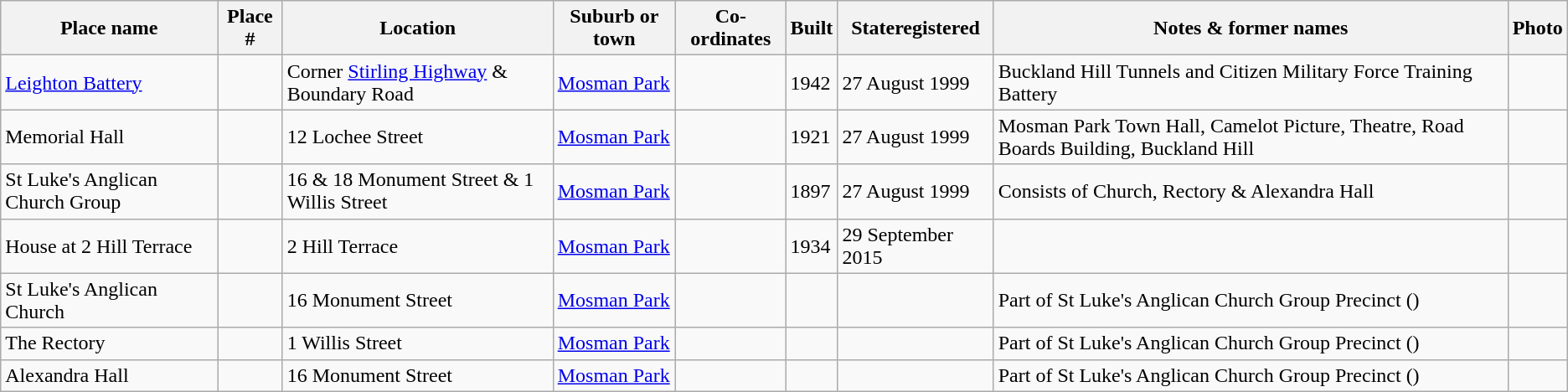<table class="wikitable sortable">
<tr>
<th>Place name</th>
<th>Place #</th>
<th>Location</th>
<th>Suburb or town</th>
<th>Co-ordinates</th>
<th>Built</th>
<th>Stateregistered</th>
<th class="unsortable">Notes & former names</th>
<th class="unsortable">Photo</th>
</tr>
<tr>
<td><a href='#'>Leighton Battery</a></td>
<td></td>
<td>Corner <a href='#'>Stirling Highway</a> & Boundary Road</td>
<td><a href='#'>Mosman Park</a></td>
<td></td>
<td>1942</td>
<td>27 August 1999</td>
<td>Buckland Hill Tunnels and Citizen Military Force Training Battery</td>
<td></td>
</tr>
<tr>
<td>Memorial Hall</td>
<td></td>
<td>12 Lochee Street</td>
<td><a href='#'>Mosman Park</a></td>
<td></td>
<td>1921</td>
<td>27 August 1999</td>
<td>Mosman Park Town Hall, Camelot Picture, Theatre, Road Boards Building, Buckland Hill</td>
<td></td>
</tr>
<tr>
<td>St Luke's Anglican Church Group</td>
<td></td>
<td>16 & 18 Monument Street & 1 Willis Street</td>
<td><a href='#'>Mosman Park</a></td>
<td></td>
<td>1897</td>
<td>27 August 1999</td>
<td>Consists of Church, Rectory & Alexandra Hall</td>
<td></td>
</tr>
<tr>
<td>House at 2 Hill Terrace</td>
<td></td>
<td>2 Hill Terrace</td>
<td><a href='#'>Mosman Park</a></td>
<td></td>
<td>1934</td>
<td>29 September 2015</td>
<td></td>
<td></td>
</tr>
<tr>
<td>St Luke's Anglican Church</td>
<td></td>
<td>16 Monument Street</td>
<td><a href='#'>Mosman Park</a></td>
<td></td>
<td></td>
<td></td>
<td>Part of St Luke's Anglican Church Group Precinct ()</td>
<td></td>
</tr>
<tr>
<td>The Rectory</td>
<td></td>
<td>1 Willis Street</td>
<td><a href='#'>Mosman Park</a></td>
<td></td>
<td></td>
<td></td>
<td>Part of St Luke's Anglican Church Group Precinct ()</td>
<td></td>
</tr>
<tr>
<td>Alexandra Hall</td>
<td></td>
<td>16 Monument Street</td>
<td><a href='#'>Mosman Park</a></td>
<td></td>
<td></td>
<td></td>
<td>Part of St Luke's Anglican Church Group Precinct ()</td>
<td></td>
</tr>
</table>
